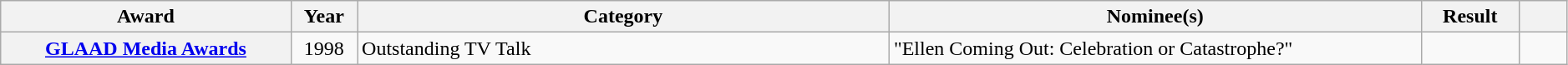<table class="wikitable sortable plainrowheaders" style="width:99%;">
<tr>
<th scope="col" style="width:12%;">Award</th>
<th scope="col" style="width:2%;">Year</th>
<th scope="col" style="width:22%;">Category</th>
<th scope="col" style="width:22%;">Nominee(s)</th>
<th scope="col" style="width:4%;">Result</th>
<th scope="col" style="width:2%;" class="unsortable"></th>
</tr>
<tr>
<th scope="row"><a href='#'>GLAAD Media Awards</a></th>
<td style="text-align:center;">1998</td>
<td>Outstanding TV Talk</td>
<td>"Ellen Coming Out: Celebration or Catastrophe?"</td>
<td></td>
<td style=text-align:center;"></td>
</tr>
</table>
